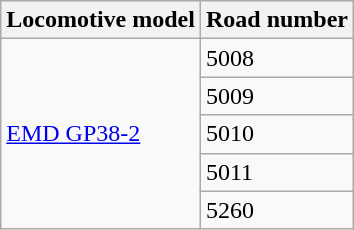<table class="wikitable">
<tr>
<th>Locomotive model</th>
<th>Road number</th>
</tr>
<tr>
<td rowspan="6"><a href='#'>EMD GP38-2</a></td>
<td>5008</td>
</tr>
<tr>
<td>5009</td>
</tr>
<tr>
<td>5010</td>
</tr>
<tr>
<td>5011</td>
</tr>
<tr>
<td>5260</td>
</tr>
</table>
